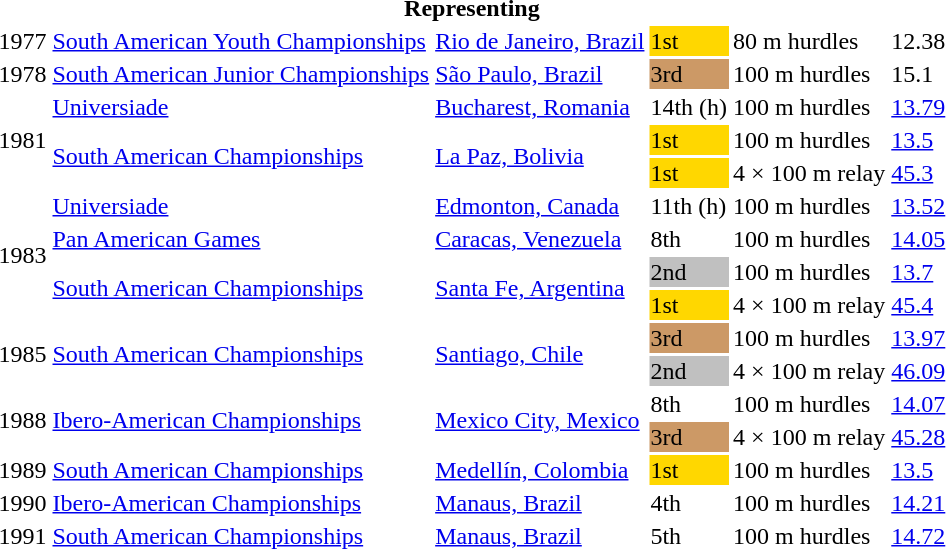<table>
<tr>
<th colspan="6">Representing </th>
</tr>
<tr>
<td>1977</td>
<td><a href='#'>South American Youth Championships</a></td>
<td><a href='#'>Rio de Janeiro, Brazil</a></td>
<td bgcolor=gold>1st</td>
<td>80 m hurdles</td>
<td>12.38</td>
</tr>
<tr>
<td>1978</td>
<td><a href='#'>South American Junior Championships</a></td>
<td><a href='#'>São Paulo, Brazil</a></td>
<td bgcolor=cc9966>3rd</td>
<td>100 m hurdles</td>
<td>15.1</td>
</tr>
<tr>
<td rowspan=3>1981</td>
<td><a href='#'>Universiade</a></td>
<td><a href='#'>Bucharest, Romania</a></td>
<td>14th (h)</td>
<td>100 m hurdles</td>
<td><a href='#'>13.79</a></td>
</tr>
<tr>
<td rowspan=2><a href='#'>South American Championships</a></td>
<td rowspan=2><a href='#'>La Paz, Bolivia</a></td>
<td bgcolor=gold>1st</td>
<td>100 m hurdles</td>
<td><a href='#'>13.5</a></td>
</tr>
<tr>
<td bgcolor=gold>1st</td>
<td>4 × 100 m relay</td>
<td><a href='#'>45.3</a></td>
</tr>
<tr>
<td rowspan=4>1983</td>
<td><a href='#'>Universiade</a></td>
<td><a href='#'>Edmonton, Canada</a></td>
<td>11th (h)</td>
<td>100 m hurdles</td>
<td><a href='#'>13.52</a></td>
</tr>
<tr>
<td><a href='#'>Pan American Games</a></td>
<td><a href='#'>Caracas, Venezuela</a></td>
<td>8th</td>
<td>100 m hurdles</td>
<td><a href='#'>14.05</a></td>
</tr>
<tr>
<td rowspan=2><a href='#'>South American Championships</a></td>
<td rowspan=2><a href='#'>Santa Fe, Argentina</a></td>
<td bgcolor=silver>2nd</td>
<td>100 m hurdles</td>
<td><a href='#'>13.7</a></td>
</tr>
<tr>
<td bgcolor=gold>1st</td>
<td>4 × 100 m relay</td>
<td><a href='#'>45.4</a></td>
</tr>
<tr>
<td rowspan=2>1985</td>
<td rowspan=2><a href='#'>South American Championships</a></td>
<td rowspan=2><a href='#'>Santiago, Chile</a></td>
<td bgcolor=cc9966>3rd</td>
<td>100 m hurdles</td>
<td><a href='#'>13.97</a></td>
</tr>
<tr>
<td bgcolor=silver>2nd</td>
<td>4 × 100 m relay</td>
<td><a href='#'>46.09</a></td>
</tr>
<tr>
<td rowspan=2>1988</td>
<td rowspan=2><a href='#'>Ibero-American Championships</a></td>
<td rowspan=2><a href='#'>Mexico City, Mexico</a></td>
<td>8th</td>
<td>100 m hurdles</td>
<td><a href='#'>14.07</a></td>
</tr>
<tr>
<td bgcolor=cc9966>3rd</td>
<td>4 × 100 m relay</td>
<td><a href='#'>45.28</a></td>
</tr>
<tr>
<td>1989</td>
<td><a href='#'>South American Championships</a></td>
<td><a href='#'>Medellín, Colombia</a></td>
<td bgcolor=gold>1st</td>
<td>100 m hurdles</td>
<td><a href='#'>13.5</a></td>
</tr>
<tr>
<td>1990</td>
<td><a href='#'>Ibero-American Championships</a></td>
<td><a href='#'>Manaus, Brazil</a></td>
<td>4th</td>
<td>100 m hurdles</td>
<td><a href='#'>14.21</a></td>
</tr>
<tr>
<td>1991</td>
<td><a href='#'>South American Championships</a></td>
<td><a href='#'>Manaus, Brazil</a></td>
<td>5th</td>
<td>100 m hurdles</td>
<td><a href='#'>14.72</a></td>
</tr>
</table>
